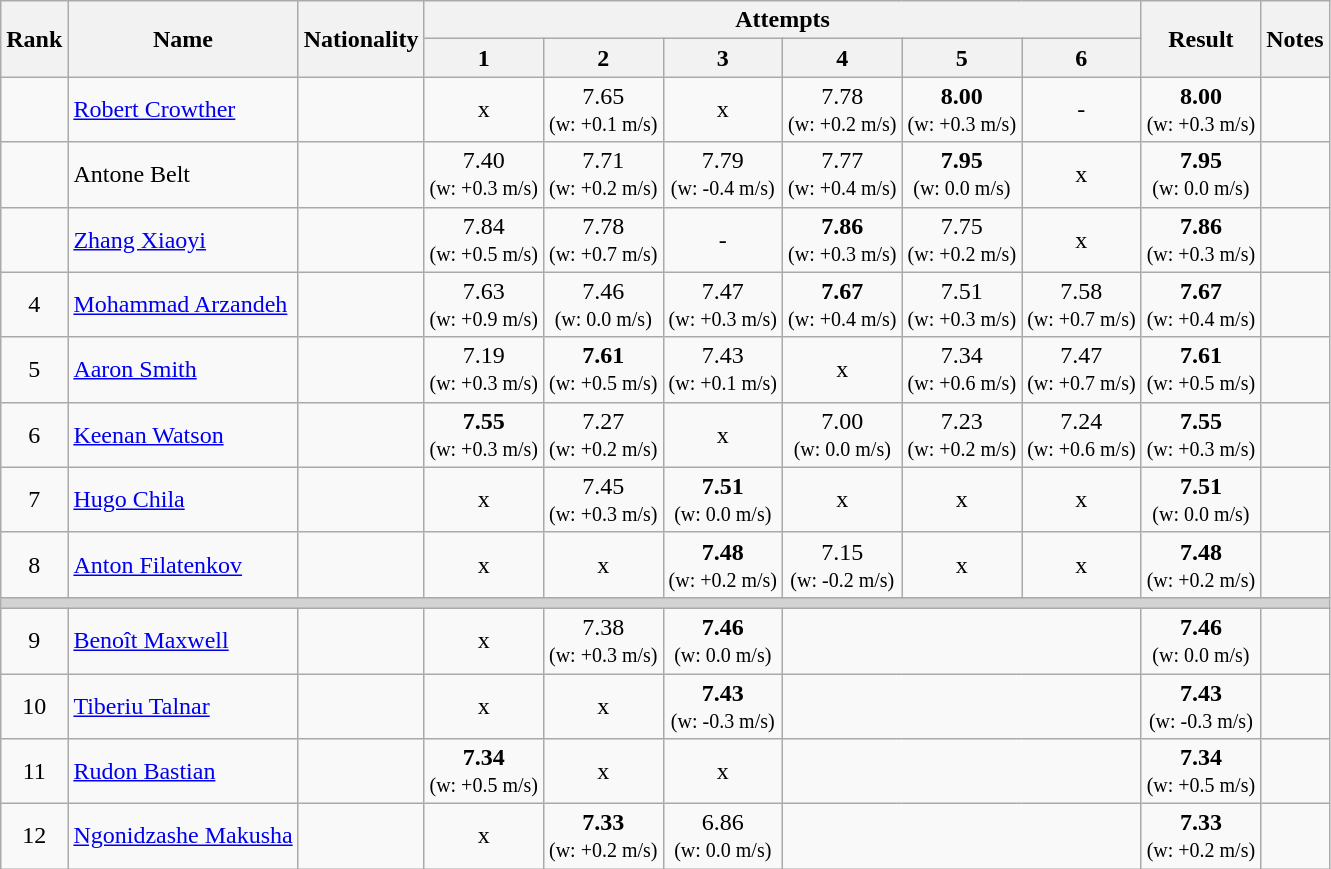<table class="wikitable sortable" style="text-align:center">
<tr>
<th rowspan=2>Rank</th>
<th rowspan=2>Name</th>
<th rowspan=2>Nationality</th>
<th colspan=6>Attempts</th>
<th rowspan=2>Result</th>
<th rowspan=2>Notes</th>
</tr>
<tr>
<th>1</th>
<th>2</th>
<th>3</th>
<th>4</th>
<th>5</th>
<th>6</th>
</tr>
<tr>
<td></td>
<td align=left><a href='#'>Robert Crowther</a></td>
<td align=left></td>
<td>x</td>
<td>7.65<br><small>(w: +0.1 m/s)</small></td>
<td>x</td>
<td>7.78<br><small>(w: +0.2 m/s)</small></td>
<td><strong>8.00</strong><br><small>(w: +0.3 m/s)</small></td>
<td>-</td>
<td><strong>8.00</strong> <br><small>(w: +0.3 m/s)</small></td>
<td></td>
</tr>
<tr>
<td></td>
<td align=left>Antone Belt</td>
<td align=left></td>
<td>7.40<br><small>(w: +0.3 m/s)</small></td>
<td>7.71<br><small>(w: +0.2 m/s)</small></td>
<td>7.79<br><small>(w: -0.4 m/s)</small></td>
<td>7.77<br><small>(w: +0.4 m/s)</small></td>
<td><strong>7.95</strong><br><small>(w: 0.0 m/s)</small></td>
<td>x</td>
<td><strong>7.95</strong> <br><small>(w: 0.0 m/s)</small></td>
<td></td>
</tr>
<tr>
<td></td>
<td align=left><a href='#'>Zhang Xiaoyi</a></td>
<td align=left></td>
<td>7.84<br><small>(w: +0.5 m/s)</small></td>
<td>7.78<br><small>(w: +0.7 m/s)</small></td>
<td>-</td>
<td><strong>7.86</strong><br><small>(w: +0.3 m/s)</small></td>
<td>7.75<br><small>(w: +0.2 m/s)</small></td>
<td>x</td>
<td><strong>7.86</strong> <br><small>(w: +0.3 m/s)</small></td>
<td></td>
</tr>
<tr>
<td>4</td>
<td align=left><a href='#'>Mohammad Arzandeh</a></td>
<td align=left></td>
<td>7.63<br><small>(w: +0.9 m/s)</small></td>
<td>7.46<br><small>(w: 0.0 m/s)</small></td>
<td>7.47<br><small>(w: +0.3 m/s)</small></td>
<td><strong>7.67</strong><br><small>(w: +0.4 m/s)</small></td>
<td>7.51<br><small>(w: +0.3 m/s)</small></td>
<td>7.58<br><small>(w: +0.7 m/s)</small></td>
<td><strong>7.67</strong> <br><small>(w: +0.4 m/s)</small></td>
<td></td>
</tr>
<tr>
<td>5</td>
<td align=left><a href='#'>Aaron Smith</a></td>
<td align=left></td>
<td>7.19<br><small>(w: +0.3 m/s)</small></td>
<td><strong>7.61</strong><br><small>(w: +0.5 m/s)</small></td>
<td>7.43<br><small>(w: +0.1 m/s)</small></td>
<td>x</td>
<td>7.34<br><small>(w: +0.6 m/s)</small></td>
<td>7.47<br><small>(w: +0.7 m/s)</small></td>
<td><strong>7.61</strong> <br><small>(w: +0.5 m/s)</small></td>
<td></td>
</tr>
<tr>
<td>6</td>
<td align=left><a href='#'>Keenan Watson</a></td>
<td align=left></td>
<td><strong>7.55</strong><br><small>(w: +0.3 m/s)</small></td>
<td>7.27<br><small>(w: +0.2 m/s)</small></td>
<td>x</td>
<td>7.00<br><small>(w: 0.0 m/s)</small></td>
<td>7.23<br><small>(w: +0.2 m/s)</small></td>
<td>7.24<br><small>(w: +0.6 m/s)</small></td>
<td><strong>7.55</strong> <br><small>(w: +0.3 m/s)</small></td>
<td></td>
</tr>
<tr>
<td>7</td>
<td align=left><a href='#'>Hugo Chila</a></td>
<td align=left></td>
<td>x</td>
<td>7.45<br><small>(w: +0.3 m/s)</small></td>
<td><strong>7.51</strong><br><small>(w: 0.0 m/s)</small></td>
<td>x</td>
<td>x</td>
<td>x</td>
<td><strong>7.51</strong> <br><small>(w: 0.0 m/s)</small></td>
<td></td>
</tr>
<tr>
<td>8</td>
<td align=left><a href='#'>Anton Filatenkov</a></td>
<td align=left></td>
<td>x</td>
<td>x</td>
<td><strong>7.48</strong><br><small>(w: +0.2 m/s)</small></td>
<td>7.15<br><small>(w: -0.2 m/s)</small></td>
<td>x</td>
<td>x</td>
<td><strong>7.48</strong> <br><small>(w: +0.2 m/s)</small></td>
<td></td>
</tr>
<tr>
<td colspan=11 bgcolor=lightgray></td>
</tr>
<tr>
<td>9</td>
<td align=left><a href='#'>Benoît Maxwell</a></td>
<td align=left></td>
<td>x</td>
<td>7.38<br><small>(w: +0.3 m/s)</small></td>
<td><strong>7.46</strong><br><small>(w: 0.0 m/s)</small></td>
<td colspan=3></td>
<td><strong>7.46</strong> <br><small>(w: 0.0 m/s)</small></td>
<td></td>
</tr>
<tr>
<td>10</td>
<td align=left><a href='#'>Tiberiu Talnar</a></td>
<td align=left></td>
<td>x</td>
<td>x</td>
<td><strong>7.43</strong><br><small>(w: -0.3 m/s)</small></td>
<td colspan=3></td>
<td><strong>7.43</strong> <br><small>(w: -0.3 m/s)</small></td>
<td></td>
</tr>
<tr>
<td>11</td>
<td align=left><a href='#'>Rudon Bastian</a></td>
<td align=left></td>
<td><strong>7.34</strong><br><small>(w: +0.5 m/s)</small></td>
<td>x</td>
<td>x</td>
<td colspan=3></td>
<td><strong>7.34</strong> <br><small>(w: +0.5 m/s)</small></td>
<td></td>
</tr>
<tr>
<td>12</td>
<td align=left><a href='#'>Ngonidzashe Makusha</a></td>
<td align=left></td>
<td>x</td>
<td><strong>7.33</strong><br><small>(w: +0.2 m/s)</small></td>
<td>6.86<br><small>(w: 0.0 m/s)</small></td>
<td colspan=3></td>
<td><strong>7.33</strong> <br><small>(w: +0.2 m/s)</small></td>
<td></td>
</tr>
</table>
